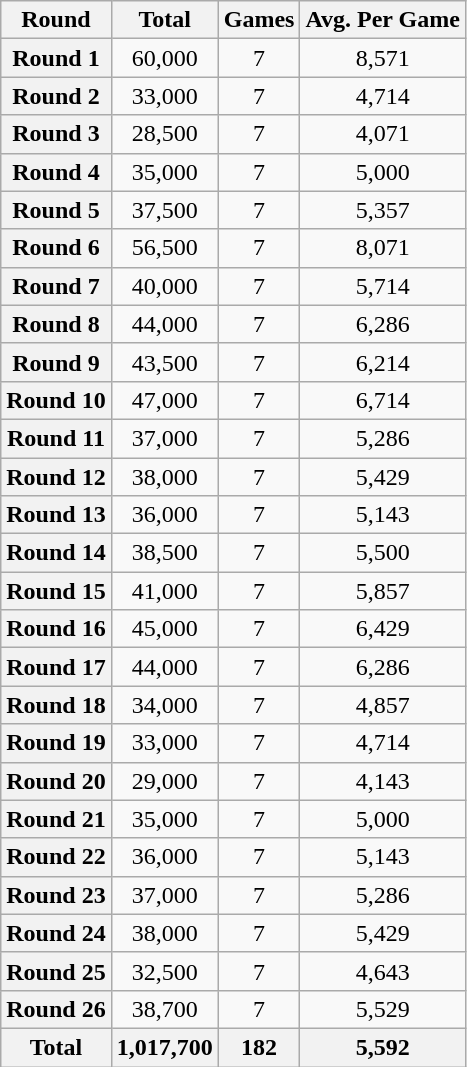<table class="wikitable plainrowheaders sortable" style="text-align:center;">
<tr>
<th>Round</th>
<th>Total</th>
<th>Games</th>
<th>Avg. Per Game</th>
</tr>
<tr>
<th scope='row'>Round 1</th>
<td>60,000</td>
<td>7</td>
<td>8,571</td>
</tr>
<tr>
<th scope='row'>Round 2</th>
<td>33,000</td>
<td>7</td>
<td>4,714</td>
</tr>
<tr>
<th scope='row'>Round 3</th>
<td>28,500</td>
<td>7</td>
<td>4,071</td>
</tr>
<tr>
<th scope='row'>Round 4</th>
<td>35,000</td>
<td>7</td>
<td>5,000</td>
</tr>
<tr>
<th scope='row'>Round 5</th>
<td>37,500</td>
<td>7</td>
<td>5,357</td>
</tr>
<tr>
<th scope='row'>Round 6</th>
<td>56,500</td>
<td>7</td>
<td>8,071</td>
</tr>
<tr>
<th scope='row'>Round 7</th>
<td>40,000</td>
<td>7</td>
<td>5,714</td>
</tr>
<tr>
<th scope='row'>Round 8</th>
<td>44,000</td>
<td>7</td>
<td>6,286</td>
</tr>
<tr>
<th scope='row'>Round 9</th>
<td>43,500</td>
<td>7</td>
<td>6,214</td>
</tr>
<tr>
<th scope='row'>Round 10</th>
<td>47,000</td>
<td>7</td>
<td>6,714</td>
</tr>
<tr>
<th scope='row'>Round 11</th>
<td>37,000</td>
<td>7</td>
<td>5,286</td>
</tr>
<tr>
<th scope='row'>Round 12</th>
<td>38,000</td>
<td>7</td>
<td>5,429</td>
</tr>
<tr>
<th scope='row'>Round 13</th>
<td>36,000</td>
<td>7</td>
<td>5,143</td>
</tr>
<tr>
<th scope='row'>Round 14</th>
<td>38,500</td>
<td>7</td>
<td>5,500</td>
</tr>
<tr>
<th scope='row'>Round 15</th>
<td>41,000</td>
<td>7</td>
<td>5,857</td>
</tr>
<tr>
<th scope='row'>Round 16</th>
<td>45,000</td>
<td>7</td>
<td>6,429</td>
</tr>
<tr>
<th scope='row'>Round 17</th>
<td>44,000</td>
<td>7</td>
<td>6,286</td>
</tr>
<tr>
<th scope='row'>Round 18</th>
<td>34,000</td>
<td>7</td>
<td>4,857</td>
</tr>
<tr>
<th scope='row'>Round 19</th>
<td>33,000</td>
<td>7</td>
<td>4,714</td>
</tr>
<tr>
<th scope='row'>Round 20</th>
<td>29,000</td>
<td>7</td>
<td>4,143</td>
</tr>
<tr>
<th scope='row'>Round 21</th>
<td>35,000</td>
<td>7</td>
<td>5,000</td>
</tr>
<tr>
<th scope='row'>Round 22</th>
<td>36,000</td>
<td>7</td>
<td>5,143</td>
</tr>
<tr>
<th scope='row'>Round 23</th>
<td>37,000</td>
<td>7</td>
<td>5,286</td>
</tr>
<tr>
<th scope='row'>Round 24</th>
<td>38,000</td>
<td>7</td>
<td>5,429</td>
</tr>
<tr>
<th scope='row'>Round 25</th>
<td>32,500</td>
<td>7</td>
<td>4,643</td>
</tr>
<tr>
<th scope='row'>Round 26</th>
<td>38,700</td>
<td>7</td>
<td>5,529</td>
</tr>
<tr>
<th scope='row'><strong>Total</strong></th>
<th>1,017,700</th>
<th>182</th>
<th>5,592</th>
</tr>
</table>
